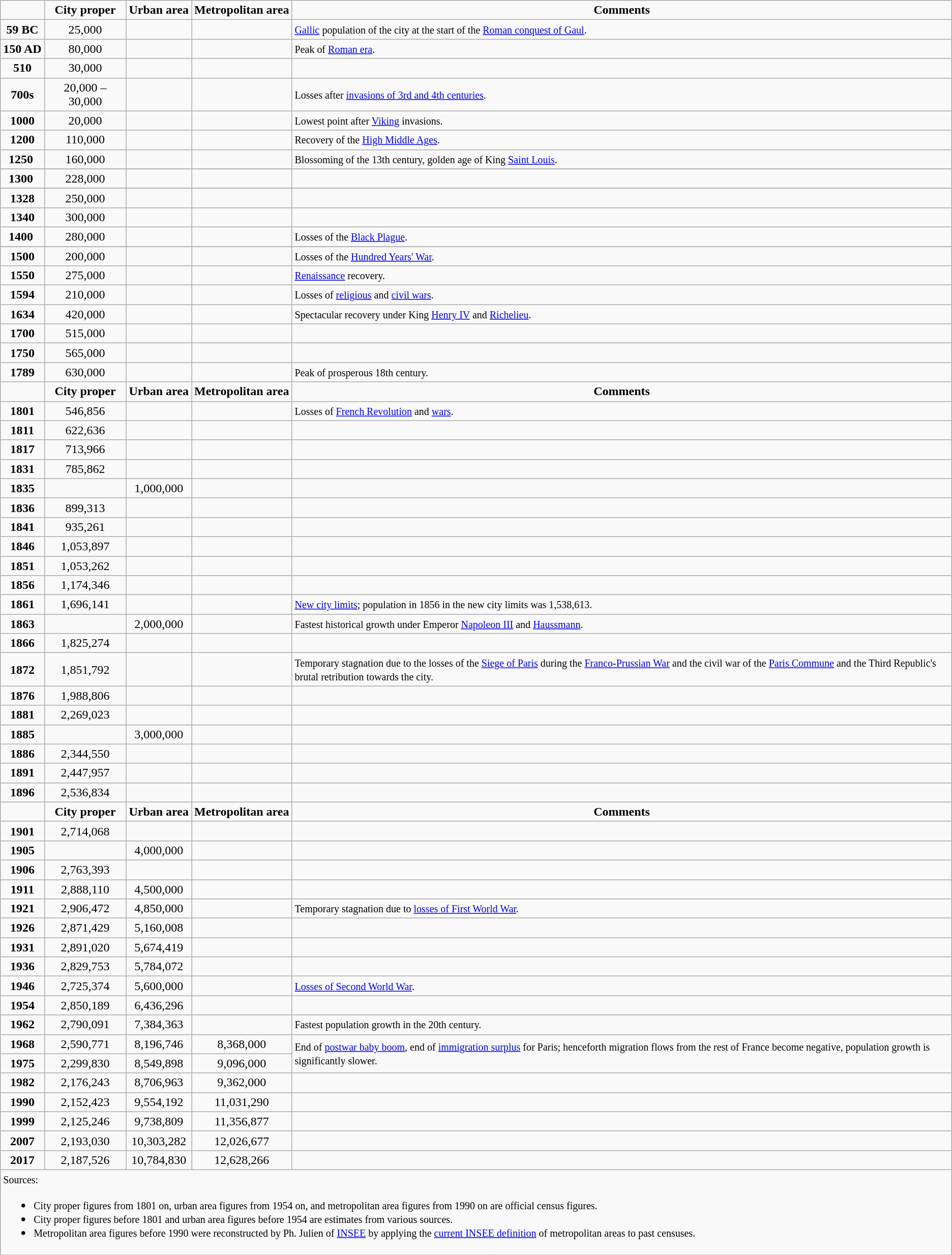<table class="wikitable">
<tr>
<td></td>
<td style="text-align: center;"><strong>City proper</strong></td>
<td style="text-align: center;"><strong>Urban area</strong></td>
<td style="text-align: center;"><strong>Metropolitan area</strong></td>
<td style="text-align: center;"><strong>Comments</strong></td>
</tr>
<tr>
<td style="text-align: center;"><strong>59 BC</strong></td>
<td style="text-align: center;">25,000</td>
<td></td>
<td></td>
<td><small><a href='#'>Gallic</a> population of the city at the start of the <a href='#'>Roman conquest of Gaul</a>.</small></td>
</tr>
<tr>
<td style="text-align: center;"><strong>150 AD</strong></td>
<td style="text-align: center;">80,000</td>
<td></td>
<td></td>
<td><small>Peak of <a href='#'>Roman era</a>.</small></td>
</tr>
<tr>
<td style="text-align: center;"><strong>510</strong></td>
<td style="text-align: center;">30,000</td>
<td></td>
<td></td>
<td></td>
</tr>
<tr>
<td style="text-align: center;"><strong>700s</strong></td>
<td style="text-align: center;">20,000 – 30,000</td>
<td></td>
<td></td>
<td><small>Losses after <a href='#'>invasions of 3rd and 4th centuries</a>.</small></td>
</tr>
<tr>
<td style="text-align: center;"><strong>1000</strong></td>
<td style="text-align: center;">20,000</td>
<td></td>
<td></td>
<td><small>Lowest point after <a href='#'>Viking</a> invasions.</small></td>
</tr>
<tr>
<td style="text-align: center;"><strong>1200</strong></td>
<td style="text-align: center;">110,000</td>
<td></td>
<td></td>
<td><small>Recovery of the <a href='#'>High Middle Ages</a>.</small></td>
</tr>
<tr>
<td style="text-align: center;"><strong>1250 </strong></td>
<td style="text-align: center;">160,000</td>
<td></td>
<td></td>
<td><small>Blossoming of the 13th century, golden age of King <a href='#'>Saint Louis</a>.</small></td>
</tr>
<tr>
</tr>
<tr>
<td style="text-align: center;"><strong>1300 </strong></td>
<td style="text-align: center;">228,000</td>
<td></td>
<td></td>
<td></td>
</tr>
<tr>
</tr>
<tr>
<td style="text-align: center;"><strong>1328</strong></td>
<td style="text-align: center;">250,000</td>
<td></td>
<td></td>
<td></td>
</tr>
<tr>
<td style="text-align: center;"><strong>1340</strong></td>
<td style="text-align: center;">300,000</td>
<td></td>
<td></td>
<td></td>
</tr>
<tr>
<td style="text-align: center;"><strong>1400 </strong></td>
<td style="text-align: center;">280,000</td>
<td></td>
<td></td>
<td><small>Losses of the <a href='#'>Black Plague</a>.</small></td>
</tr>
<tr>
</tr>
<tr>
<td style="text-align: center;"><strong>1500</strong></td>
<td style="text-align: center;">200,000</td>
<td></td>
<td></td>
<td><small>Losses of the <a href='#'>Hundred Years' War</a>.</small></td>
</tr>
<tr>
<td style="text-align: center;"><strong>1550</strong></td>
<td style="text-align: center;">275,000</td>
<td></td>
<td></td>
<td><small><a href='#'>Renaissance</a> recovery.</small></td>
</tr>
<tr>
<td style="text-align: center;"><strong>1594</strong></td>
<td style="text-align: center;">210,000</td>
<td></td>
<td></td>
<td><small>Losses of <a href='#'>religious</a> and <a href='#'>civil wars</a>.</small></td>
</tr>
<tr>
<td style="text-align: center;"><strong>1634</strong></td>
<td style="text-align: center;">420,000</td>
<td></td>
<td></td>
<td><small>Spectacular recovery under King <a href='#'>Henry IV</a> and <a href='#'>Richelieu</a>.</small></td>
</tr>
<tr>
<td style="text-align: center;"><strong>1700</strong></td>
<td style="text-align: center;">515,000</td>
<td></td>
<td></td>
<td></td>
</tr>
<tr>
<td style="text-align: center;"><strong>1750</strong></td>
<td style="text-align: center;">565,000</td>
<td></td>
<td></td>
<td></td>
</tr>
<tr>
<td style="text-align: center;"><strong>1789</strong></td>
<td style="text-align: center;">630,000</td>
<td></td>
<td></td>
<td><small>Peak of prosperous 18th century.</small></td>
</tr>
<tr>
<td></td>
<td style="text-align: center;"><strong>City proper</strong></td>
<td style="text-align: center;"><strong>Urban area</strong></td>
<td style="text-align: center;"><strong>Metropolitan area</strong></td>
<td style="text-align: center;"><strong>Comments</strong></td>
</tr>
<tr>
<td style="text-align: center;"><strong>1801</strong></td>
<td style="text-align: center;">546,856</td>
<td></td>
<td></td>
<td><small>Losses of <a href='#'>French Revolution</a> and <a href='#'>wars</a>.</small></td>
</tr>
<tr>
<td style="text-align: center;"><strong>1811</strong></td>
<td style="text-align: center;">622,636</td>
<td></td>
<td></td>
<td></td>
</tr>
<tr>
<td style="text-align: center;"><strong>1817</strong></td>
<td style="text-align: center;">713,966</td>
<td></td>
<td></td>
<td></td>
</tr>
<tr>
<td style="text-align: center;"><strong>1831</strong></td>
<td style="text-align: center;">785,862</td>
<td></td>
<td></td>
<td></td>
</tr>
<tr>
<td style="text-align: center;"><strong>1835</strong></td>
<td></td>
<td style="text-align: center;">1,000,000</td>
<td></td>
<td></td>
</tr>
<tr>
<td style="text-align: center;"><strong>1836</strong></td>
<td style="text-align: center;">899,313</td>
<td></td>
<td></td>
<td></td>
</tr>
<tr>
<td style="text-align: center;"><strong>1841</strong></td>
<td style="text-align: center;">935,261</td>
<td></td>
<td></td>
<td></td>
</tr>
<tr>
<td style="text-align: center;"><strong>1846</strong></td>
<td style="text-align: center;">1,053,897</td>
<td></td>
<td></td>
<td></td>
</tr>
<tr>
<td style="text-align: center;"><strong>1851</strong></td>
<td style="text-align: center;">1,053,262</td>
<td></td>
<td></td>
<td></td>
</tr>
<tr>
<td style="text-align: center;"><strong>1856</strong></td>
<td style="text-align: center;">1,174,346</td>
<td></td>
<td></td>
<td></td>
</tr>
<tr>
<td style="text-align: center;"><strong>1861</strong></td>
<td style="text-align: center;">1,696,141</td>
<td></td>
<td></td>
<td><small><a href='#'>New city limits</a>; population in 1856 in the new city limits was 1,538,613.</small></td>
</tr>
<tr>
<td style="text-align: center;"><strong>1863</strong></td>
<td></td>
<td style="text-align: center;">2,000,000</td>
<td></td>
<td><small>Fastest historical growth under Emperor <a href='#'>Napoleon III</a> and <a href='#'>Haussmann</a>.</small></td>
</tr>
<tr>
<td style="text-align: center;"><strong>1866</strong></td>
<td style="text-align: center;">1,825,274</td>
<td></td>
<td></td>
<td></td>
</tr>
<tr>
<td style="text-align: center;"><strong>1872</strong></td>
<td style="text-align: center;">1,851,792</td>
<td></td>
<td></td>
<td><small>Temporary stagnation due to the losses of the <a href='#'>Siege of Paris</a> during the <a href='#'>Franco-Prussian War</a> and the civil war of the <a href='#'>Paris Commune</a> and the Third Republic's brutal retribution towards the city.</small></td>
</tr>
<tr>
<td style="text-align: center;"><strong>1876</strong></td>
<td style="text-align: center;">1,988,806</td>
<td></td>
<td></td>
<td></td>
</tr>
<tr>
<td style="text-align: center;"><strong>1881</strong></td>
<td style="text-align: center;">2,269,023</td>
<td></td>
<td></td>
<td></td>
</tr>
<tr>
<td style="text-align: center;"><strong>1885</strong></td>
<td></td>
<td style="text-align: center;">3,000,000</td>
<td></td>
<td></td>
</tr>
<tr>
<td style="text-align: center;"><strong>1886</strong></td>
<td style="text-align: center;">2,344,550</td>
<td></td>
<td></td>
<td></td>
</tr>
<tr>
<td style="text-align: center;"><strong>1891</strong></td>
<td style="text-align: center;">2,447,957</td>
<td></td>
<td></td>
<td></td>
</tr>
<tr>
<td style="text-align: center;"><strong>1896</strong></td>
<td style="text-align: center;">2,536,834</td>
<td></td>
<td></td>
<td></td>
</tr>
<tr>
<td></td>
<td style="text-align: center;"><strong>City proper</strong></td>
<td style="text-align: center;"><strong>Urban area</strong></td>
<td style="text-align: center;"><strong>Metropolitan area</strong></td>
<td style="text-align: center;"><strong>Comments</strong></td>
</tr>
<tr>
<td style="text-align: center;"><strong>1901</strong></td>
<td style="text-align: center;">2,714,068</td>
<td></td>
<td></td>
<td></td>
</tr>
<tr>
<td style="text-align: center;"><strong>1905</strong></td>
<td></td>
<td style="text-align: center;">4,000,000</td>
<td></td>
<td></td>
</tr>
<tr>
<td style="text-align: center;"><strong>1906</strong></td>
<td style="text-align: center;">2,763,393</td>
<td></td>
<td></td>
<td></td>
</tr>
<tr>
<td style="text-align: center;"><strong>1911</strong></td>
<td style="text-align: center;">2,888,110</td>
<td style="text-align: center;">4,500,000</td>
<td></td>
<td></td>
</tr>
<tr>
<td style="text-align: center;"><strong>1921</strong></td>
<td style="text-align: center;">2,906,472</td>
<td style="text-align: center;">4,850,000</td>
<td></td>
<td><small>Temporary stagnation due to <a href='#'>losses of First World War</a>.</small></td>
</tr>
<tr>
<td style="text-align: center;"><strong>1926</strong></td>
<td style="text-align: center;">2,871,429</td>
<td style="text-align: center;">5,160,008</td>
<td></td>
<td></td>
</tr>
<tr>
<td style="text-align: center;"><strong>1931</strong></td>
<td style="text-align: center;">2,891,020</td>
<td style="text-align: center;">5,674,419</td>
<td></td>
<td></td>
</tr>
<tr>
<td style="text-align: center;"><strong>1936</strong></td>
<td style="text-align: center;">2,829,753</td>
<td style="text-align: center;">5,784,072</td>
<td></td>
<td></td>
</tr>
<tr>
<td style="text-align: center;"><strong>1946</strong></td>
<td style="text-align: center;">2,725,374</td>
<td style="text-align: center;">5,600,000</td>
<td></td>
<td><small><a href='#'>Losses of Second World War</a>.</small></td>
</tr>
<tr>
<td style="text-align: center;"><strong>1954</strong></td>
<td style="text-align: center;">2,850,189</td>
<td style="text-align: center;">6,436,296</td>
<td></td>
<td></td>
</tr>
<tr>
<td style="text-align: center;"><strong>1962</strong></td>
<td style="text-align: center;">2,790,091</td>
<td style="text-align: center;">7,384,363</td>
<td></td>
<td><small>Fastest population growth in the 20th century.</small></td>
</tr>
<tr>
<td style="text-align: center;"><strong>1968</strong></td>
<td style="text-align: center;">2,590,771</td>
<td style="text-align: center;">8,196,746</td>
<td style="text-align: center;">8,368,000</td>
<td rowspan=2><small>End of <a href='#'>postwar baby boom</a>, end of <a href='#'>immigration surplus</a> for Paris; henceforth migration flows from the rest of France become negative, population growth is significantly slower.</small></td>
</tr>
<tr>
<td style="text-align: center;"><strong>1975</strong></td>
<td style="text-align: center;">2,299,830</td>
<td style="text-align: center;">8,549,898</td>
<td style="text-align: center;">9,096,000</td>
</tr>
<tr>
<td style="text-align: center;"><strong>1982</strong></td>
<td style="text-align: center;">2,176,243</td>
<td style="text-align: center;">8,706,963</td>
<td style="text-align: center;">9,362,000</td>
<td></td>
</tr>
<tr>
<td style="text-align: center;"><strong>1990</strong></td>
<td style="text-align: center;">2,152,423</td>
<td style="text-align: center;">9,554,192</td>
<td style="text-align: center;">11,031,290</td>
<td></td>
</tr>
<tr>
<td style="text-align: center;"><strong>1999</strong></td>
<td style="text-align: center;">2,125,246</td>
<td style="text-align: center;">9,738,809</td>
<td style="text-align: center;">11,356,877</td>
<td></td>
</tr>
<tr>
<td style="text-align: center;"><strong>2007</strong></td>
<td style="text-align: center;">2,193,030</td>
<td style="text-align: center;">10,303,282</td>
<td style="text-align: center;">12,026,677</td>
<td></td>
</tr>
<tr>
<td style="text-align: center;"><strong>2017</strong></td>
<td style="text-align: center;">2,187,526</td>
<td style="text-align: center;">10,784,830</td>
<td style="text-align: center;">12,628,266</td>
<td></td>
</tr>
<tr>
<td colspan=5><small>Sources:</small><br><ul><li><small>City proper figures from 1801 on, urban area figures from 1954 on, and metropolitan area figures from 1990 on are official census figures.</small></li><li><small>City proper figures before 1801 and urban area figures before 1954 are estimates from various sources.</small></li><li><small>Metropolitan area figures before 1990 were reconstructed by Ph. Julien of <a href='#'>INSEE</a> by applying the <a href='#'>current INSEE definition</a> of metropolitan areas to past censuses.</small></li></ul></td>
</tr>
</table>
